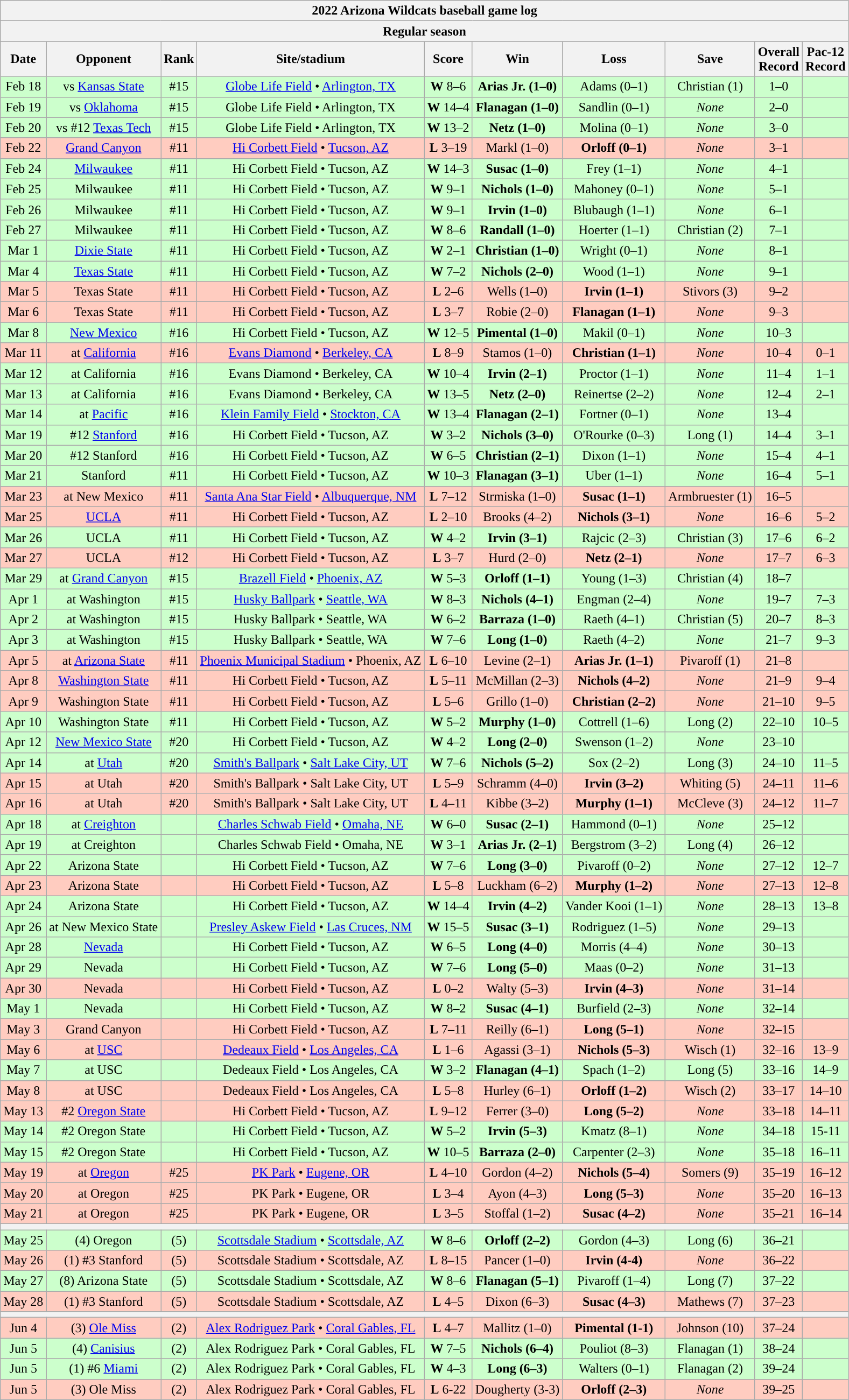<table class="wikitable">
<tr>
<th colspan="10">2022 Arizona Wildcats baseball game log</th>
</tr>
<tr>
<th colspan="10">Regular season</th>
</tr>
<tr>
<th>Date</th>
<th>Opponent</th>
<th>Rank</th>
<th>Site/stadium</th>
<th>Score</th>
<th>Win</th>
<th>Loss</th>
<th>Save</th>
<th>Overall<br>Record</th>
<th>Pac-12<br>Record</th>
</tr>
<tr bgcolor="ccffcc" align="center">
<td>Feb 18</td>
<td>vs <a href='#'>Kansas State</a></td>
<td>#15</td>
<td><a href='#'>Globe Life Field</a> • <a href='#'>Arlington, TX</a></td>
<td><strong>W</strong> 8–6</td>
<td><strong>Arias Jr. (1–0)</strong></td>
<td>Adams (0–1)</td>
<td>Christian (1)</td>
<td>1–0</td>
<td></td>
</tr>
<tr bgcolor="ccffcc" align="center">
<td>Feb 19</td>
<td>vs <a href='#'>Oklahoma</a></td>
<td>#15</td>
<td>Globe Life Field • Arlington, TX</td>
<td><strong>W</strong> 14–4</td>
<td><strong>Flanagan (1–0)</strong></td>
<td>Sandlin (0–1)</td>
<td><em>None</em></td>
<td>2–0</td>
<td></td>
</tr>
<tr bgcolor="ccffcc" align="center">
<td>Feb 20</td>
<td>vs #12 <a href='#'>Texas Tech</a></td>
<td>#15</td>
<td>Globe Life Field • Arlington, TX</td>
<td><strong>W</strong> 13–2</td>
<td><strong>Netz (1–0)</strong></td>
<td>Molina (0–1)</td>
<td><em>None</em></td>
<td>3–0</td>
<td></td>
</tr>
<tr bgcolor="ffccc" align="center">
<td>Feb 22</td>
<td><a href='#'>Grand Canyon</a></td>
<td>#11</td>
<td><a href='#'>Hi Corbett Field</a> • <a href='#'>Tucson, AZ</a></td>
<td><strong>L</strong> 3–19</td>
<td>Markl (1–0)</td>
<td><strong>Orloff (0–1)</strong></td>
<td><em>None</em></td>
<td>3–1</td>
<td></td>
</tr>
<tr bgcolor="ccffcc" align="center">
<td>Feb 24</td>
<td><a href='#'>Milwaukee</a></td>
<td>#11</td>
<td>Hi Corbett Field • Tucson, AZ</td>
<td><strong>W</strong> 14–3</td>
<td><strong>Susac (1–0)</strong></td>
<td>Frey (1–1)</td>
<td><em>None</em></td>
<td>4–1</td>
<td></td>
</tr>
<tr bgcolor="ccffcc" align="center">
<td>Feb 25</td>
<td>Milwaukee</td>
<td>#11</td>
<td>Hi Corbett Field • Tucson, AZ</td>
<td><strong>W</strong> 9–1</td>
<td><strong>Nichols (1–0)</strong></td>
<td>Mahoney (0–1)</td>
<td><em>None</em></td>
<td>5–1</td>
<td></td>
</tr>
<tr bgcolor="ccffcc" align="center">
<td>Feb 26</td>
<td>Milwaukee</td>
<td>#11</td>
<td>Hi Corbett Field • Tucson, AZ</td>
<td><strong>W</strong> 9–1</td>
<td><strong>Irvin (1–0)</strong></td>
<td>Blubaugh (1–1)</td>
<td><em>None</em></td>
<td>6–1</td>
<td></td>
</tr>
<tr bgcolor="ccffcc" align="center">
<td>Feb 27</td>
<td>Milwaukee</td>
<td>#11</td>
<td>Hi Corbett Field • Tucson, AZ</td>
<td><strong>W</strong> 8–6</td>
<td><strong>Randall (1–0)</strong></td>
<td>Hoerter (1–1)</td>
<td>Christian (2)</td>
<td>7–1</td>
<td></td>
</tr>
<tr bgcolor="ccffcc" align="center">
<td>Mar 1</td>
<td><a href='#'>Dixie State</a></td>
<td>#11</td>
<td>Hi Corbett Field • Tucson, AZ</td>
<td><strong>W</strong> 2–1</td>
<td><strong>Christian (1–0)</strong></td>
<td>Wright (0–1)</td>
<td><em>None</em></td>
<td>8–1</td>
<td></td>
</tr>
<tr bgcolor="ccffcc" align="center">
<td>Mar 4</td>
<td><a href='#'>Texas State</a></td>
<td>#11</td>
<td>Hi Corbett Field • Tucson, AZ</td>
<td><strong>W</strong> 7–2</td>
<td><strong>Nichols (2–0)</strong></td>
<td>Wood (1–1)</td>
<td><em>None</em></td>
<td>9–1</td>
<td></td>
</tr>
<tr bgcolor="ffccc" align="center">
<td>Mar 5</td>
<td>Texas State</td>
<td>#11</td>
<td>Hi Corbett Field • Tucson, AZ</td>
<td><strong>L</strong> 2–6</td>
<td>Wells (1–0)</td>
<td><strong>Irvin (1–1)</strong></td>
<td>Stivors (3)</td>
<td>9–2</td>
<td></td>
</tr>
<tr bgcolor="ffccc" align="center">
<td>Mar 6</td>
<td>Texas State</td>
<td>#11</td>
<td>Hi Corbett Field • Tucson, AZ</td>
<td><strong>L</strong> 3–7</td>
<td>Robie (2–0)</td>
<td><strong>Flanagan (1–1)</strong></td>
<td><em>None</em></td>
<td>9–3</td>
<td></td>
</tr>
<tr bgcolor="ccffcc" align="center">
<td>Mar 8</td>
<td><a href='#'>New Mexico</a></td>
<td>#16</td>
<td>Hi Corbett Field • Tucson, AZ</td>
<td><strong>W</strong> 12–5</td>
<td><strong>Pimental (1–0)</strong></td>
<td>Makil (0–1)</td>
<td><em>None</em></td>
<td>10–3</td>
<td></td>
</tr>
<tr bgcolor="ffccc" align="center">
<td>Mar 11</td>
<td>at <a href='#'>California</a></td>
<td>#16</td>
<td><a href='#'>Evans Diamond</a> • <a href='#'>Berkeley, CA</a></td>
<td><strong>L</strong> 8–9</td>
<td>Stamos (1–0)</td>
<td><strong>Christian (1–1)</strong></td>
<td><em>None</em></td>
<td>10–4</td>
<td>0–1</td>
</tr>
<tr bgcolor="ccffcc" align="center">
<td>Mar 12</td>
<td>at California</td>
<td>#16</td>
<td>Evans Diamond • Berkeley, CA</td>
<td><strong>W</strong> 10–4</td>
<td><strong>Irvin (2–1)</strong></td>
<td>Proctor (1–1)</td>
<td><em>None</em></td>
<td>11–4</td>
<td>1–1</td>
</tr>
<tr bgcolor="ccffcc" align="center">
<td>Mar 13</td>
<td>at California</td>
<td>#16</td>
<td>Evans Diamond • Berkeley, CA</td>
<td><strong>W</strong> 13–5</td>
<td><strong>Netz (2–0)</strong></td>
<td>Reinertse (2–2)</td>
<td><em>None</em></td>
<td>12–4</td>
<td>2–1</td>
</tr>
<tr bgcolor="ccffcc" align="center">
<td>Mar 14</td>
<td>at <a href='#'>Pacific</a></td>
<td>#16</td>
<td><a href='#'>Klein Family Field</a> • <a href='#'>Stockton, CA</a></td>
<td><strong>W</strong> 13–4</td>
<td><strong>Flanagan (2–1)</strong></td>
<td>Fortner (0–1)</td>
<td><em>None</em></td>
<td>13–4</td>
<td></td>
</tr>
<tr bgcolor="ccffcc" align="center">
<td>Mar 19</td>
<td>#12 <a href='#'>Stanford</a></td>
<td>#16</td>
<td>Hi Corbett Field • Tucson, AZ</td>
<td><strong>W</strong> 3–2</td>
<td><strong>Nichols (3–0)</strong></td>
<td>O'Rourke (0–3)</td>
<td>Long (1)</td>
<td>14–4</td>
<td>3–1</td>
</tr>
<tr bgcolor="ccffcc" align="center">
<td>Mar 20</td>
<td>#12 Stanford</td>
<td>#16</td>
<td>Hi Corbett Field • Tucson, AZ</td>
<td><strong>W</strong> 6–5</td>
<td><strong>Christian (2–1)</strong></td>
<td>Dixon (1–1)</td>
<td><em>None</em></td>
<td>15–4</td>
<td>4–1</td>
</tr>
<tr bgcolor="ccffcc" align="center">
<td>Mar 21</td>
<td>Stanford</td>
<td>#11</td>
<td>Hi Corbett Field • Tucson, AZ</td>
<td><strong>W</strong> 10–3</td>
<td><strong>Flanagan (3–1)</strong></td>
<td>Uber (1–1)</td>
<td><em>None</em></td>
<td>16–4</td>
<td>5–1</td>
</tr>
<tr bgcolor="ffccc" align="center">
<td>Mar 23</td>
<td>at New Mexico</td>
<td>#11</td>
<td><a href='#'>Santa Ana Star Field</a> • <a href='#'>Albuquerque, NM</a></td>
<td><strong>L</strong> 7–12</td>
<td>Strmiska (1–0)</td>
<td><strong>Susac (1–1)</strong></td>
<td>Armbruester (1)</td>
<td>16–5</td>
<td></td>
</tr>
<tr bgcolor="ffccc" align="center">
<td>Mar 25</td>
<td><a href='#'>UCLA</a></td>
<td>#11</td>
<td>Hi Corbett Field • Tucson, AZ</td>
<td><strong>L</strong> 2–10</td>
<td>Brooks (4–2)</td>
<td><strong>Nichols (3–1)</strong></td>
<td><em>None</em></td>
<td>16–6</td>
<td>5–2</td>
</tr>
<tr bgcolor="ccffcc" align="center">
<td>Mar 26</td>
<td>UCLA</td>
<td>#11</td>
<td>Hi Corbett Field • Tucson, AZ</td>
<td><strong>W</strong> 4–2</td>
<td><strong>Irvin (3–1)</strong></td>
<td>Rajcic (2–3)</td>
<td>Christian (3)</td>
<td>17–6</td>
<td>6–2</td>
</tr>
<tr bgcolor="ffccc" align="center">
<td>Mar 27</td>
<td>UCLA</td>
<td>#12</td>
<td>Hi Corbett Field • Tucson, AZ</td>
<td><strong>L</strong> 3–7</td>
<td>Hurd (2–0)</td>
<td><strong>Netz (2–1)</strong></td>
<td><em>None</em></td>
<td>17–7</td>
<td>6–3</td>
</tr>
<tr bgcolor="ccffcc" align="center">
<td>Mar 29</td>
<td>at <a href='#'>Grand Canyon</a></td>
<td>#15</td>
<td><a href='#'>Brazell Field</a> • <a href='#'>Phoenix, AZ</a></td>
<td><strong>W</strong> 5–3</td>
<td><strong>Orloff (1–1)</strong></td>
<td>Young (1–3)</td>
<td>Christian (4)</td>
<td>18–7</td>
<td></td>
</tr>
<tr bgcolor="ccffcc" align="center">
<td>Apr 1</td>
<td>at Washington</td>
<td>#15</td>
<td><a href='#'>Husky Ballpark</a> • <a href='#'>Seattle, WA</a></td>
<td><strong>W</strong> 8–3</td>
<td><strong>Nichols (4–1)</strong></td>
<td>Engman (2–4)</td>
<td><em>None</em></td>
<td>19–7</td>
<td>7–3</td>
</tr>
<tr bgcolor="ccffcc" align="center">
<td>Apr 2</td>
<td>at Washington</td>
<td>#15</td>
<td>Husky Ballpark • Seattle, WA</td>
<td><strong>W</strong> 6–2</td>
<td><strong>Barraza (1–0)</strong></td>
<td>Raeth (4–1)</td>
<td>Christian (5)</td>
<td>20–7</td>
<td>8–3</td>
</tr>
<tr bgcolor="ccffcc" align="center">
<td>Apr 3</td>
<td>at Washington</td>
<td>#15</td>
<td>Husky Ballpark • Seattle, WA</td>
<td><strong>W</strong> 7–6</td>
<td><strong>Long (1–0)</strong></td>
<td>Raeth (4–2)</td>
<td><em>None</em></td>
<td>21–7</td>
<td>9–3</td>
</tr>
<tr bgcolor="ffccc" align="center">
<td>Apr 5</td>
<td>at <a href='#'>Arizona State</a></td>
<td>#11</td>
<td><a href='#'>Phoenix Municipal Stadium</a> • Phoenix, AZ</td>
<td><strong>L</strong> 6–10</td>
<td>Levine (2–1)</td>
<td><strong>Arias Jr. (1–1)</strong></td>
<td>Pivaroff (1)</td>
<td>21–8</td>
<td></td>
</tr>
<tr bgcolor="ffccc" align="center">
<td>Apr 8</td>
<td><a href='#'>Washington State</a></td>
<td>#11</td>
<td>Hi Corbett Field • Tucson, AZ</td>
<td><strong>L</strong> 5–11</td>
<td>McMillan (2–3)</td>
<td><strong>Nichols (4–2)</strong></td>
<td><em>None</em></td>
<td>21–9</td>
<td>9–4</td>
</tr>
<tr bgcolor="ffccc" align="center">
<td>Apr 9</td>
<td>Washington State</td>
<td>#11</td>
<td>Hi Corbett Field • Tucson, AZ</td>
<td><strong>L</strong> 5–6</td>
<td>Grillo (1–0)</td>
<td><strong>Christian (2–2)</strong></td>
<td><em>None</em></td>
<td>21–10</td>
<td>9–5</td>
</tr>
<tr bgcolor="ccffcc" align="center">
<td>Apr 10</td>
<td>Washington State</td>
<td>#11</td>
<td>Hi Corbett Field • Tucson, AZ</td>
<td><strong>W</strong> 5–2</td>
<td><strong>Murphy (1–0)</strong></td>
<td>Cottrell (1–6)</td>
<td>Long (2)</td>
<td>22–10</td>
<td>10–5</td>
</tr>
<tr bgcolor="ccffcc" align="center">
<td>Apr 12</td>
<td><a href='#'>New Mexico State</a></td>
<td>#20</td>
<td>Hi Corbett Field • Tucson, AZ</td>
<td><strong>W</strong> 4–2</td>
<td><strong>Long (2–0)</strong></td>
<td>Swenson (1–2)</td>
<td><em>None</em></td>
<td>23–10</td>
<td></td>
</tr>
<tr bgcolor="ccffcc" align="center">
<td>Apr 14</td>
<td>at <a href='#'>Utah</a></td>
<td>#20</td>
<td><a href='#'>Smith's Ballpark</a> • <a href='#'>Salt Lake City, UT</a></td>
<td><strong>W</strong> 7–6</td>
<td><strong>Nichols (5–2)</strong></td>
<td>Sox (2–2)</td>
<td>Long (3)</td>
<td>24–10</td>
<td>11–5</td>
</tr>
<tr bgcolor="ffccc" align="center">
<td>Apr 15</td>
<td>at Utah</td>
<td>#20</td>
<td>Smith's Ballpark • Salt Lake City, UT</td>
<td><strong>L</strong> 5–9</td>
<td>Schramm (4–0)</td>
<td><strong>Irvin (3–2)</strong></td>
<td>Whiting (5)</td>
<td>24–11</td>
<td>11–6</td>
</tr>
<tr bgcolor="ffccc" align="center">
<td>Apr 16</td>
<td>at Utah</td>
<td>#20</td>
<td>Smith's Ballpark • Salt Lake City, UT</td>
<td><strong>L</strong> 4–11</td>
<td>Kibbe (3–2)</td>
<td><strong>Murphy (1–1)</strong></td>
<td>McCleve (3)</td>
<td>24–12</td>
<td>11–7</td>
</tr>
<tr bgcolor="ccffcc" align="center">
<td>Apr 18</td>
<td>at <a href='#'>Creighton</a></td>
<td></td>
<td><a href='#'>Charles Schwab Field</a> • <a href='#'>Omaha, NE</a></td>
<td><strong>W</strong> 6–0</td>
<td><strong>Susac (2–1)</strong></td>
<td>Hammond (0–1)</td>
<td><em>None</em></td>
<td>25–12</td>
<td></td>
</tr>
<tr bgcolor="ccffcc" align="center">
<td>Apr 19</td>
<td>at Creighton</td>
<td></td>
<td>Charles Schwab Field • Omaha, NE</td>
<td><strong>W</strong> 3–1</td>
<td><strong>Arias Jr. (2–1)</strong></td>
<td>Bergstrom (3–2)</td>
<td>Long (4)</td>
<td>26–12</td>
<td></td>
</tr>
<tr bgcolor="ccffcc" align="center">
<td>Apr 22</td>
<td>Arizona State</td>
<td></td>
<td>Hi Corbett Field • Tucson, AZ</td>
<td><strong>W</strong> 7–6</td>
<td><strong>Long (3–0)</strong></td>
<td>Pivaroff (0–2)</td>
<td><em>None</em></td>
<td>27–12</td>
<td>12–7</td>
</tr>
<tr bgcolor="ffccc" align="center">
<td>Apr 23</td>
<td>Arizona State</td>
<td></td>
<td>Hi Corbett Field • Tucson, AZ</td>
<td><strong>L</strong> 5–8</td>
<td>Luckham (6–2)</td>
<td><strong>Murphy (1–2)</strong></td>
<td><em>None</em></td>
<td>27–13</td>
<td>12–8</td>
</tr>
<tr bgcolor="ccffcc" align="center">
<td>Apr 24</td>
<td>Arizona State</td>
<td></td>
<td>Hi Corbett Field • Tucson, AZ</td>
<td><strong>W</strong> 14–4</td>
<td><strong>Irvin (4–2)</strong></td>
<td>Vander Kooi (1–1)</td>
<td><em>None</em></td>
<td>28–13</td>
<td>13–8</td>
</tr>
<tr bgcolor="ccffcc" align="center">
<td>Apr 26</td>
<td>at New Mexico State</td>
<td></td>
<td><a href='#'>Presley Askew Field</a> • <a href='#'>Las Cruces, NM</a></td>
<td><strong>W</strong> 15–5</td>
<td><strong>Susac (3–1)</strong></td>
<td>Rodriguez (1–5)</td>
<td><em>None</em></td>
<td>29–13</td>
<td></td>
</tr>
<tr bgcolor="ccffcc" align="center">
<td>Apr 28</td>
<td><a href='#'>Nevada</a></td>
<td></td>
<td>Hi Corbett Field • Tucson, AZ</td>
<td><strong>W</strong> 6–5</td>
<td><strong>Long (4–0)</strong></td>
<td>Morris (4–4)</td>
<td><em>None</em></td>
<td>30–13</td>
<td></td>
</tr>
<tr bgcolor="ccffcc" align="center">
<td>Apr 29</td>
<td>Nevada</td>
<td></td>
<td>Hi Corbett Field • Tucson, AZ</td>
<td><strong>W</strong> 7–6</td>
<td><strong>Long (5–0)</strong></td>
<td>Maas (0–2)</td>
<td><em>None</em></td>
<td>31–13</td>
<td></td>
</tr>
<tr bgcolor="ffccc" align="center">
<td>Apr 30</td>
<td>Nevada</td>
<td></td>
<td>Hi Corbett Field • Tucson, AZ</td>
<td><strong>L</strong> 0–2</td>
<td>Walty (5–3)</td>
<td><strong>Irvin (4–3)</strong></td>
<td><em>None</em></td>
<td>31–14</td>
<td></td>
</tr>
<tr bgcolor="ccffcc" align="center">
<td>May 1</td>
<td>Nevada</td>
<td></td>
<td>Hi Corbett Field • Tucson, AZ</td>
<td><strong>W</strong> 8–2</td>
<td><strong>Susac (4–1)</strong></td>
<td>Burfield (2–3)</td>
<td><em>None</em></td>
<td>32–14</td>
<td></td>
</tr>
<tr bgcolor="ffccc" align="center">
<td>May 3</td>
<td>Grand Canyon</td>
<td></td>
<td>Hi Corbett Field • Tucson, AZ</td>
<td><strong>L</strong> 7–11</td>
<td>Reilly (6–1)</td>
<td><strong>Long (5–1)</strong></td>
<td><em>None</em></td>
<td>32–15</td>
<td></td>
</tr>
<tr bgcolor="ffccc" align="center">
<td>May 6</td>
<td>at <a href='#'>USC</a></td>
<td></td>
<td><a href='#'>Dedeaux Field</a> • <a href='#'>Los Angeles, CA</a></td>
<td><strong>L</strong> 1–6</td>
<td>Agassi (3–1)</td>
<td><strong>Nichols (5–3)</strong></td>
<td>Wisch (1)</td>
<td>32–16</td>
<td>13–9</td>
</tr>
<tr bgcolor="ccffcc" align="center">
<td>May 7</td>
<td>at USC</td>
<td></td>
<td>Dedeaux Field • Los Angeles, CA</td>
<td><strong>W</strong> 3–2</td>
<td><strong>Flanagan (4–1)</strong></td>
<td>Spach (1–2)</td>
<td>Long (5)</td>
<td>33–16</td>
<td>14–9</td>
</tr>
<tr bgcolor="ffccc" align="center">
<td>May 8</td>
<td>at USC</td>
<td></td>
<td>Dedeaux Field • Los Angeles, CA</td>
<td><strong>L</strong> 5–8</td>
<td>Hurley (6–1)</td>
<td><strong>Orloff (1–2)</strong></td>
<td>Wisch (2)</td>
<td>33–17</td>
<td>14–10</td>
</tr>
<tr bgcolor="ffccc" align="center">
<td>May 13</td>
<td>#2 <a href='#'>Oregon State</a></td>
<td></td>
<td>Hi Corbett Field • Tucson, AZ</td>
<td><strong>L</strong> 9–12</td>
<td>Ferrer (3–0)</td>
<td><strong>Long (5–2)</strong></td>
<td><em>None</em></td>
<td>33–18</td>
<td>14–11</td>
</tr>
<tr bgcolor="ccffcc" align="center">
<td>May 14</td>
<td>#2 Oregon State</td>
<td></td>
<td>Hi Corbett Field • Tucson, AZ</td>
<td><strong>W</strong> 5–2</td>
<td><strong>Irvin (5–3)</strong></td>
<td>Kmatz (8–1)</td>
<td><em>None</em></td>
<td>34–18</td>
<td>15-11</td>
</tr>
<tr bgcolor="ccffcc" align="center">
<td>May 15</td>
<td>#2 Oregon State</td>
<td></td>
<td>Hi Corbett Field • Tucson, AZ</td>
<td><strong>W</strong> 10–5</td>
<td><strong>Barraza (2–0)</strong></td>
<td>Carpenter (2–3)</td>
<td><em>None</em></td>
<td>35–18</td>
<td>16–11</td>
</tr>
<tr bgcolor="ffccc" align="center">
<td>May 19</td>
<td>at <a href='#'>Oregon</a></td>
<td>#25</td>
<td><a href='#'>PK Park</a> • <a href='#'>Eugene, OR</a></td>
<td><strong>L</strong> 4–10</td>
<td>Gordon (4–2)</td>
<td><strong>Nichols (5–4)</strong></td>
<td>Somers (9)</td>
<td>35–19</td>
<td>16–12</td>
</tr>
<tr bgcolor="ffccc" align="center">
<td>May 20</td>
<td>at Oregon</td>
<td>#25</td>
<td>PK Park • Eugene, OR</td>
<td><strong>L</strong> 3–4</td>
<td>Ayon (4–3)</td>
<td><strong>Long (5–3)</strong></td>
<td><em>None</em></td>
<td>35–20</td>
<td>16–13</td>
</tr>
<tr bgcolor="ffccc" align="center">
<td>May 21</td>
<td>at Oregon</td>
<td>#25</td>
<td>PK Park • Eugene, OR</td>
<td><strong>L</strong> 3–5</td>
<td>Stoffal (1–2)</td>
<td><strong>Susac (4–2)</strong></td>
<td><em>None</em></td>
<td>35–21</td>
<td>16–14</td>
</tr>
<tr>
<th colspan="10"><a href='#'></a></th>
</tr>
<tr bgcolor="ccffcc" align="center">
<td>May 25</td>
<td>(4) Oregon</td>
<td>(5)</td>
<td><a href='#'>Scottsdale Stadium</a> • <a href='#'>Scottsdale, AZ</a></td>
<td><strong>W</strong> 8–6</td>
<td><strong>Orloff (2–2)</strong></td>
<td>Gordon (4–3)</td>
<td>Long (6)</td>
<td>36–21</td>
<td></td>
</tr>
<tr bgcolor="ffccc" align="center">
<td>May 26</td>
<td>(1) #3 Stanford</td>
<td>(5)</td>
<td>Scottsdale Stadium • Scottsdale, AZ</td>
<td><strong>L</strong> 8–15</td>
<td>Pancer (1–0)</td>
<td><strong>Irvin (4-4)</strong></td>
<td><em>None</em></td>
<td>36–22</td>
<td></td>
</tr>
<tr bgcolor="ccffcc" align="center">
<td>May 27</td>
<td>(8) Arizona State</td>
<td>(5)</td>
<td>Scottsdale Stadium • Scottsdale, AZ</td>
<td><strong>W</strong> 8–6</td>
<td><strong>Flanagan (5–1)</strong></td>
<td>Pivaroff (1–4)</td>
<td>Long (7)</td>
<td>37–22</td>
<td></td>
</tr>
<tr bgcolor="ffccc" align="center">
<td>May 28</td>
<td>(1) #3 Stanford</td>
<td>(5)</td>
<td>Scottsdale Stadium • Scottsdale, AZ</td>
<td><strong>L</strong> 4–5</td>
<td>Dixon (6–3)</td>
<td><strong>Susac (4–3)</strong></td>
<td>Mathews (7)</td>
<td>37–23</td>
<td></td>
</tr>
<tr>
<th colspan="10"><a href='#'></a></th>
</tr>
<tr bgcolor="Ffccc" align="center">
<td>Jun 4</td>
<td>(3) <a href='#'>Ole Miss</a></td>
<td>(2)</td>
<td><a href='#'>Alex Rodriguez Park</a> • <a href='#'>Coral Gables, FL</a></td>
<td><strong>L</strong> 4–7</td>
<td>Mallitz (1–0)</td>
<td><strong>Pimental (1-1)</strong></td>
<td>Johnson (10)</td>
<td>37–24</td>
<td></td>
</tr>
<tr bgcolor="Ccffcc" align="center">
<td>Jun 5</td>
<td>(4) <a href='#'>Canisius</a></td>
<td>(2)</td>
<td>Alex Rodriguez Park • Coral Gables, FL</td>
<td><strong>W</strong> 7–5</td>
<td><strong>Nichols (6–4)</strong></td>
<td>Pouliot (8–3)</td>
<td>Flanagan (1)</td>
<td>38–24</td>
<td></td>
</tr>
<tr bgcolor="ccffcc" align="center">
<td>Jun 5</td>
<td>(1) #6 <a href='#'>Miami</a></td>
<td>(2)</td>
<td>Alex Rodriguez Park • Coral Gables, FL</td>
<td><strong>W</strong> 4–3</td>
<td><strong>Long (6–3)</strong></td>
<td>Walters (0–1)</td>
<td>Flanagan (2)</td>
<td>39–24</td>
<td></td>
</tr>
<tr bgcolor="ffccc" align="center">
<td>Jun 5</td>
<td>(3) Ole Miss</td>
<td>(2)</td>
<td>Alex Rodriguez Park • Coral Gables, FL</td>
<td><strong>L</strong> 6-22</td>
<td>Dougherty (3-3)</td>
<td><strong>Orloff (2–3)</strong></td>
<td><em>None</em></td>
<td>39–25</td>
<td></td>
</tr>
</table>
